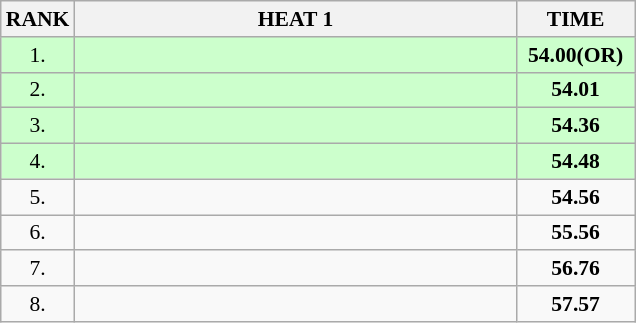<table class="wikitable" style="border-collapse: collapse; font-size: 90%;">
<tr>
<th>RANK</th>
<th style="width: 20em">HEAT 1</th>
<th style="width: 5em">TIME</th>
</tr>
<tr style="background:#ccffcc;">
<td align="center">1.</td>
<td></td>
<td align="center"><strong>54.00(OR)</strong></td>
</tr>
<tr style="background:#ccffcc;">
<td align="center">2.</td>
<td></td>
<td align="center"><strong>54.01</strong></td>
</tr>
<tr style="background:#ccffcc;">
<td align="center">3.</td>
<td></td>
<td align="center"><strong>54.36</strong></td>
</tr>
<tr style="background:#ccffcc;">
<td align="center">4.</td>
<td></td>
<td align="center"><strong>54.48</strong></td>
</tr>
<tr>
<td align="center">5.</td>
<td></td>
<td align="center"><strong>54.56</strong></td>
</tr>
<tr>
<td align="center">6.</td>
<td></td>
<td align="center"><strong>55.56</strong></td>
</tr>
<tr>
<td align="center">7.</td>
<td></td>
<td align="center"><strong>56.76</strong></td>
</tr>
<tr>
<td align="center">8.</td>
<td></td>
<td align="center"><strong>57.57</strong></td>
</tr>
</table>
